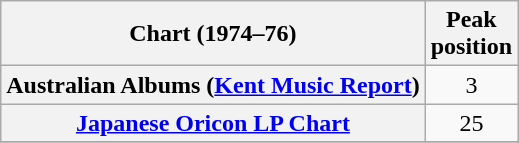<table class="wikitable sortable plainrowheaders" style="text-align:center">
<tr>
<th scope="col">Chart (1974–76)</th>
<th scope="col">Peak<br>position</th>
</tr>
<tr>
<th scope="row">Australian Albums (<a href='#'>Kent Music Report</a>)</th>
<td>3</td>
</tr>
<tr>
<th scope="row"><a href='#'>Japanese Oricon LP Chart</a></th>
<td>25</td>
</tr>
<tr>
</tr>
</table>
